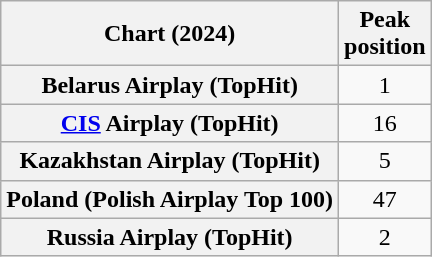<table class="wikitable sortable plainrowheaders" style="text-align:center">
<tr>
<th scope="col">Chart (2024)</th>
<th scope="col">Peak<br>position</th>
</tr>
<tr>
<th scope="row">Belarus Airplay (TopHit)</th>
<td>1</td>
</tr>
<tr>
<th scope="row"><a href='#'>CIS</a> Airplay (TopHit)</th>
<td>16</td>
</tr>
<tr>
<th scope="row">Kazakhstan Airplay (TopHit)</th>
<td>5</td>
</tr>
<tr>
<th scope="row">Poland (Polish Airplay Top 100)</th>
<td>47</td>
</tr>
<tr>
<th scope="row">Russia Airplay (TopHit)</th>
<td>2</td>
</tr>
</table>
